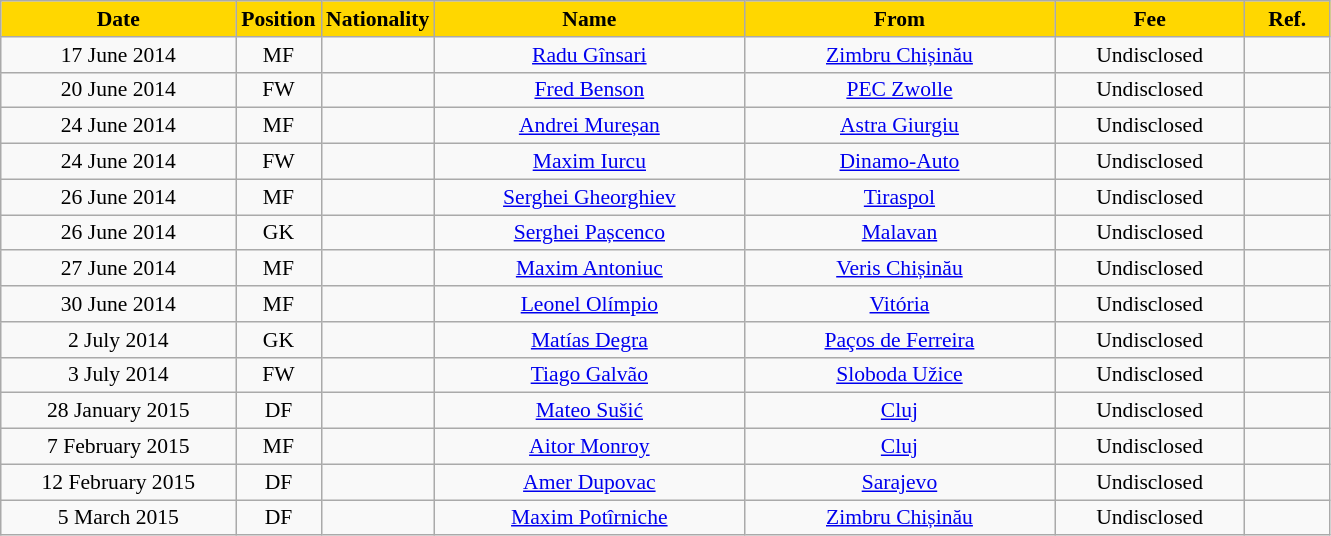<table class="wikitable"  style="text-align:center; font-size:90%; ">
<tr>
<th style="background:gold; color:black; width:150px;">Date</th>
<th style="background:gold; color:black; width:50px;">Position</th>
<th style="background:gold; color:black; width:50px;">Nationality</th>
<th style="background:gold; color:black; width:200px;">Name</th>
<th style="background:gold; color:black; width:200px;">From</th>
<th style="background:gold; color:black; width:120px;">Fee</th>
<th style="background:gold; color:black; width:50px;">Ref.</th>
</tr>
<tr>
<td>17 June 2014</td>
<td>MF</td>
<td></td>
<td><a href='#'>Radu Gînsari</a></td>
<td><a href='#'>Zimbru Chișinău</a></td>
<td>Undisclosed</td>
<td></td>
</tr>
<tr>
<td>20 June 2014</td>
<td>FW</td>
<td></td>
<td><a href='#'>Fred Benson</a></td>
<td><a href='#'>PEC Zwolle</a></td>
<td>Undisclosed</td>
<td></td>
</tr>
<tr>
<td>24 June 2014</td>
<td>MF</td>
<td></td>
<td><a href='#'>Andrei Mureșan</a></td>
<td><a href='#'>Astra Giurgiu</a></td>
<td>Undisclosed</td>
<td></td>
</tr>
<tr>
<td>24 June 2014</td>
<td>FW</td>
<td></td>
<td><a href='#'>Maxim Iurcu</a></td>
<td><a href='#'>Dinamo-Auto</a></td>
<td>Undisclosed</td>
<td></td>
</tr>
<tr>
<td>26 June 2014</td>
<td>MF</td>
<td></td>
<td><a href='#'>Serghei Gheorghiev</a></td>
<td><a href='#'>Tiraspol</a></td>
<td>Undisclosed</td>
<td></td>
</tr>
<tr>
<td>26 June 2014</td>
<td>GK</td>
<td></td>
<td><a href='#'>Serghei Pașcenco</a></td>
<td><a href='#'>Malavan</a></td>
<td>Undisclosed</td>
<td></td>
</tr>
<tr>
<td>27 June 2014</td>
<td>MF</td>
<td></td>
<td><a href='#'>Maxim Antoniuc</a></td>
<td><a href='#'>Veris Chișinău</a></td>
<td>Undisclosed</td>
<td></td>
</tr>
<tr>
<td>30 June 2014</td>
<td>MF</td>
<td></td>
<td><a href='#'>Leonel Olímpio</a></td>
<td><a href='#'>Vitória</a></td>
<td>Undisclosed</td>
<td></td>
</tr>
<tr>
<td>2 July 2014</td>
<td>GK</td>
<td></td>
<td><a href='#'>Matías Degra</a></td>
<td><a href='#'>Paços de Ferreira</a></td>
<td>Undisclosed</td>
<td></td>
</tr>
<tr>
<td>3 July 2014</td>
<td>FW</td>
<td></td>
<td><a href='#'>Tiago Galvão</a></td>
<td><a href='#'>Sloboda Užice</a></td>
<td>Undisclosed</td>
<td></td>
</tr>
<tr>
<td>28 January 2015</td>
<td>DF</td>
<td></td>
<td><a href='#'>Mateo Sušić</a></td>
<td><a href='#'>Cluj</a></td>
<td>Undisclosed</td>
<td></td>
</tr>
<tr>
<td>7 February 2015</td>
<td>MF</td>
<td></td>
<td><a href='#'>Aitor Monroy</a></td>
<td><a href='#'>Cluj</a></td>
<td>Undisclosed</td>
<td></td>
</tr>
<tr>
<td>12 February 2015</td>
<td>DF</td>
<td></td>
<td><a href='#'>Amer Dupovac</a></td>
<td><a href='#'>Sarajevo</a></td>
<td>Undisclosed</td>
<td></td>
</tr>
<tr>
<td>5 March 2015</td>
<td>DF</td>
<td></td>
<td><a href='#'>Maxim Potîrniche</a></td>
<td><a href='#'>Zimbru Chișinău</a></td>
<td>Undisclosed</td>
<td></td>
</tr>
</table>
